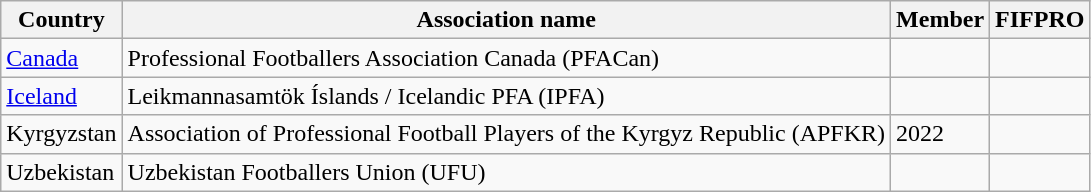<table class="wikitable">
<tr>
<th>Country</th>
<th>Association name</th>
<th>Member</th>
<th>FIFPRO</th>
</tr>
<tr>
<td> <a href='#'>Canada</a></td>
<td>Professional Footballers Association Canada (PFACan)</td>
<td></td>
<td></td>
</tr>
<tr>
<td> <a href='#'>Iceland</a></td>
<td>Leikmannasamtök Íslands / Icelandic PFA (IPFA)</td>
<td></td>
<td> </td>
</tr>
<tr>
<td> Kyrgyzstan</td>
<td>Association of Professional Football Players of the Kyrgyz Republic (APFKR)</td>
<td>2022</td>
<td></td>
</tr>
<tr>
<td> Uzbekistan</td>
<td>Uzbekistan Footballers Union (UFU)</td>
<td></td>
<td></td>
</tr>
</table>
